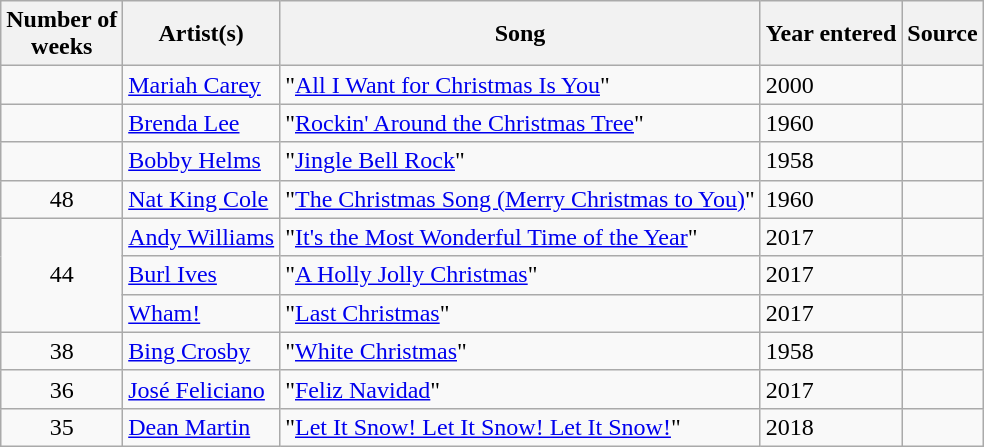<table class="wikitable">
<tr>
<th>Number of <br> weeks</th>
<th>Artist(s)</th>
<th>Song</th>
<th>Year entered</th>
<th>Source</th>
</tr>
<tr>
<td></td>
<td><a href='#'>Mariah Carey</a></td>
<td>"<a href='#'>All I Want for Christmas Is You</a>"</td>
<td>2000</td>
<td></td>
</tr>
<tr>
<td></td>
<td><a href='#'>Brenda Lee</a></td>
<td>"<a href='#'>Rockin' Around the Christmas Tree</a>"</td>
<td>1960</td>
<td></td>
</tr>
<tr>
<td></td>
<td><a href='#'>Bobby Helms</a></td>
<td>"<a href='#'>Jingle Bell Rock</a>"</td>
<td>1958</td>
<td></td>
</tr>
<tr>
<td rowspan=1 style="text-align:center;">48</td>
<td><a href='#'>Nat King Cole</a></td>
<td>"<a href='#'>The Christmas Song (Merry Christmas to You)</a>"</td>
<td>1960</td>
<td></td>
</tr>
<tr>
<td rowspan=3 style="text-align:center;">44</td>
<td><a href='#'>Andy Williams</a></td>
<td>"<a href='#'>It's the Most Wonderful Time of the Year</a>"</td>
<td>2017</td>
<td></td>
</tr>
<tr>
<td><a href='#'>Burl Ives</a></td>
<td>"<a href='#'>A Holly Jolly Christmas</a>"</td>
<td>2017</td>
<td></td>
</tr>
<tr>
<td><a href='#'>Wham!</a></td>
<td>"<a href='#'>Last Christmas</a>"</td>
<td>2017</td>
<td></td>
</tr>
<tr>
<td rowspan=1 style="text-align:center;">38</td>
<td><a href='#'>Bing Crosby</a></td>
<td>"<a href='#'>White Christmas</a>"</td>
<td>1958</td>
<td></td>
</tr>
<tr>
<td rowspan=1 style="text-align:center;">36</td>
<td><a href='#'>José Feliciano</a></td>
<td>"<a href='#'>Feliz Navidad</a>"</td>
<td>2017</td>
<td></td>
</tr>
<tr>
<td rowspan=1 style="text-align:center;">35</td>
<td><a href='#'>Dean Martin</a></td>
<td>"<a href='#'>Let It Snow! Let It Snow! Let It Snow!</a>"</td>
<td>2018</td>
<td></td>
</tr>
</table>
